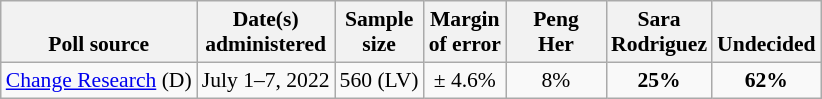<table class="wikitable" style="font-size:90%;text-align:center;">
<tr style="vertical-align:bottom">
<th>Poll source</th>
<th>Date(s)<br>administered</th>
<th>Sample<br>size</th>
<th>Margin<br>of error</th>
<th style="width:60px;">Peng<br>Her</th>
<th style="width:60px;">Sara<br>Rodriguez</th>
<th>Undecided</th>
</tr>
<tr>
<td style="text-align:left;"><a href='#'>Change Research</a> (D)</td>
<td>July 1–7, 2022</td>
<td>560 (LV)</td>
<td>± 4.6%</td>
<td>8%</td>
<td><strong>25%</strong></td>
<td><strong>62%</strong></td>
</tr>
</table>
